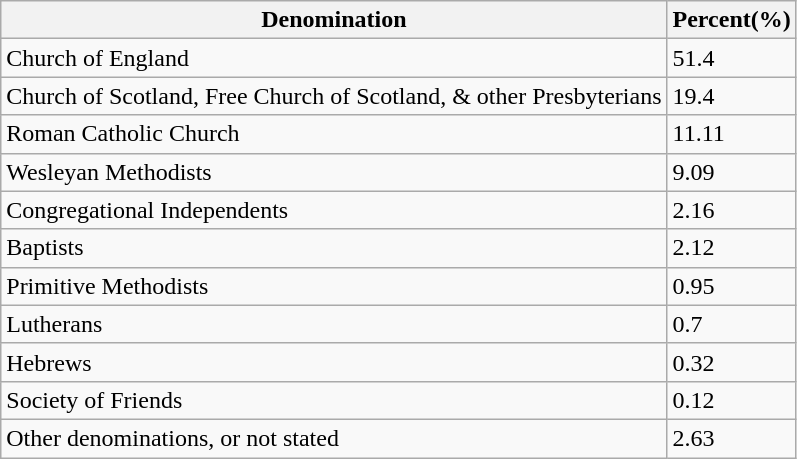<table class="wikitable">
<tr>
<th>Denomination</th>
<th>Percent(%)</th>
</tr>
<tr>
<td>Church of England</td>
<td>51.4</td>
</tr>
<tr>
<td>Church of Scotland, Free Church of Scotland, & other Presbyterians</td>
<td>19.4</td>
</tr>
<tr>
<td>Roman Catholic Church</td>
<td>11.11</td>
</tr>
<tr>
<td>Wesleyan Methodists</td>
<td>9.09</td>
</tr>
<tr>
<td>Congregational Independents</td>
<td>2.16</td>
</tr>
<tr>
<td>Baptists</td>
<td>2.12</td>
</tr>
<tr>
<td>Primitive Methodists</td>
<td>0.95</td>
</tr>
<tr>
<td>Lutherans</td>
<td>0.7</td>
</tr>
<tr>
<td>Hebrews</td>
<td>0.32</td>
</tr>
<tr>
<td>Society of Friends</td>
<td>0.12</td>
</tr>
<tr>
<td>Other denominations, or not stated</td>
<td>2.63</td>
</tr>
</table>
